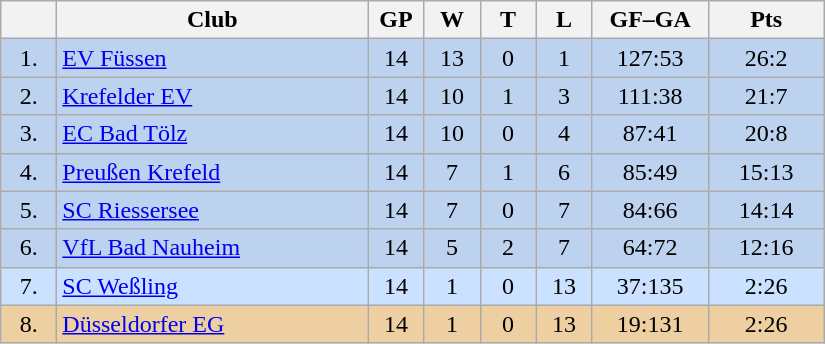<table class="wikitable">
<tr>
<th width="30"></th>
<th width="200">Club</th>
<th width="30">GP</th>
<th width="30">W</th>
<th width="30">T</th>
<th width="30">L</th>
<th width="70">GF–GA</th>
<th width="70">Pts</th>
</tr>
<tr bgcolor="#BCD2EE" align="center">
<td>1.</td>
<td align="left"><a href='#'>EV Füssen</a></td>
<td>14</td>
<td>13</td>
<td>0</td>
<td>1</td>
<td>127:53</td>
<td>26:2</td>
</tr>
<tr bgcolor=#BCD2EE align="center">
<td>2.</td>
<td align="left"><a href='#'>Krefelder EV</a></td>
<td>14</td>
<td>10</td>
<td>1</td>
<td>3</td>
<td>111:38</td>
<td>21:7</td>
</tr>
<tr bgcolor=#BCD2EE align="center">
<td>3.</td>
<td align="left"><a href='#'>EC Bad Tölz</a></td>
<td>14</td>
<td>10</td>
<td>0</td>
<td>4</td>
<td>87:41</td>
<td>20:8</td>
</tr>
<tr bgcolor=#BCD2EE align="center">
<td>4.</td>
<td align="left"><a href='#'>Preußen Krefeld</a></td>
<td>14</td>
<td>7</td>
<td>1</td>
<td>6</td>
<td>85:49</td>
<td>15:13</td>
</tr>
<tr bgcolor=#BCD2EE align="center">
<td>5.</td>
<td align="left"><a href='#'>SC Riessersee</a></td>
<td>14</td>
<td>7</td>
<td>0</td>
<td>7</td>
<td>84:66</td>
<td>14:14</td>
</tr>
<tr bgcolor=#BCD2EE align="center">
<td>6.</td>
<td align="left"><a href='#'>VfL Bad Nauheim</a></td>
<td>14</td>
<td>5</td>
<td>2</td>
<td>7</td>
<td>64:72</td>
<td>12:16</td>
</tr>
<tr bgcolor=#CAE1FF align="center">
<td>7.</td>
<td align="left"><a href='#'>SC Weßling</a></td>
<td>14</td>
<td>1</td>
<td>0</td>
<td>13</td>
<td>37:135</td>
<td>2:26</td>
</tr>
<tr bgcolor=#EECFA1 align="center">
<td>8.</td>
<td align="left"><a href='#'>Düsseldorfer EG</a></td>
<td>14</td>
<td>1</td>
<td>0</td>
<td>13</td>
<td>19:131</td>
<td>2:26</td>
</tr>
</table>
